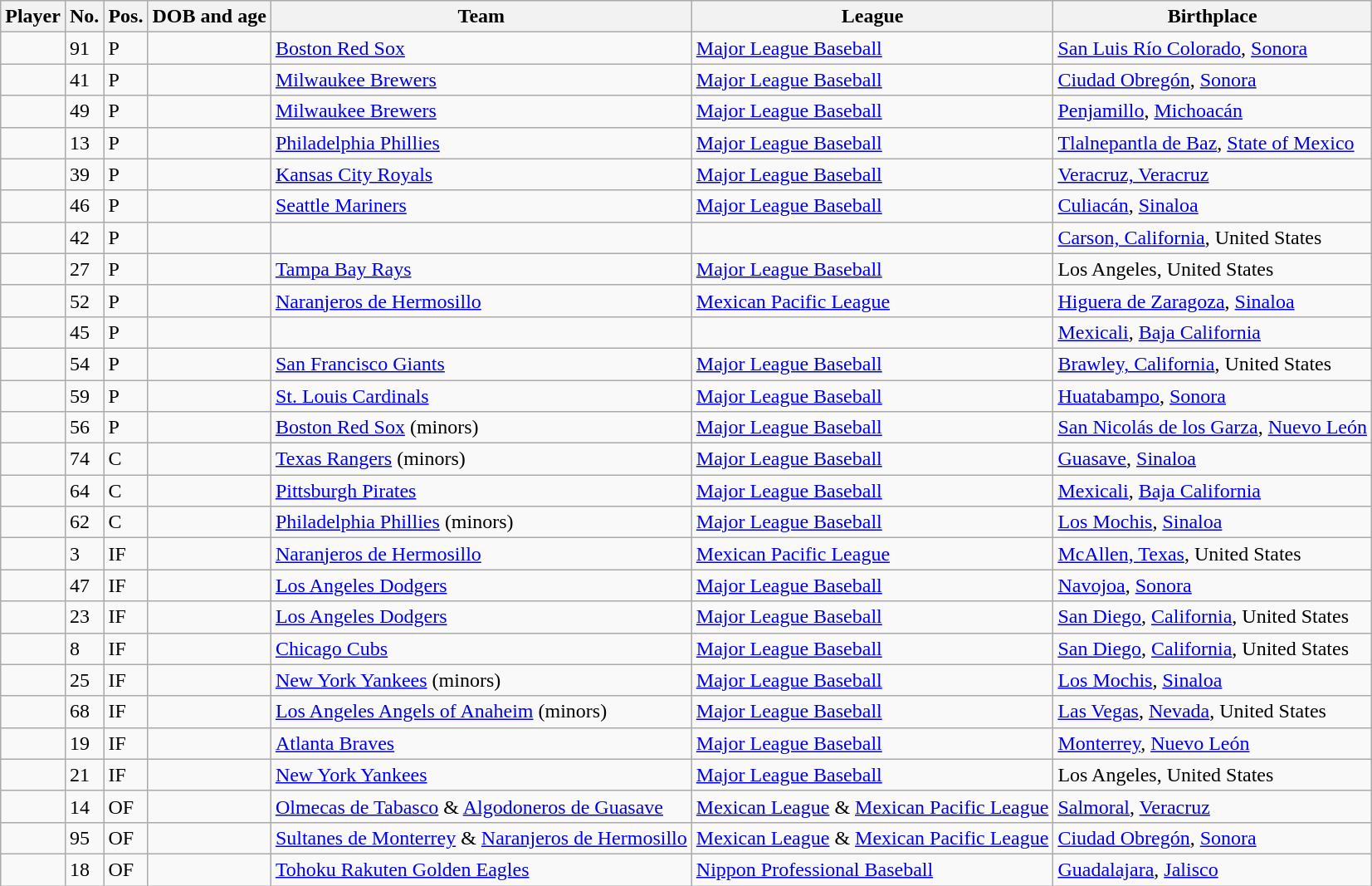<table class="wikitable sortable">
<tr>
<th>Player</th>
<th>No.</th>
<th>Pos.</th>
<th>DOB and age</th>
<th>Team</th>
<th>League</th>
<th>Birthplace</th>
</tr>
<tr>
<td></td>
<td>91</td>
<td>P</td>
<td></td>
<td> <a href='#'>Boston Red Sox</a></td>
<td><a href='#'>Major League Baseball</a></td>
<td><a href='#'>San Luis Río Colorado</a>, <a href='#'>Sonora</a></td>
</tr>
<tr>
<td></td>
<td>41</td>
<td>P</td>
<td></td>
<td> <a href='#'>Milwaukee Brewers</a></td>
<td><a href='#'>Major League Baseball</a></td>
<td><a href='#'>Ciudad Obregón</a>, <a href='#'>Sonora</a></td>
</tr>
<tr>
<td></td>
<td>49</td>
<td>P</td>
<td></td>
<td> <a href='#'>Milwaukee Brewers</a></td>
<td><a href='#'>Major League Baseball</a></td>
<td><a href='#'>Penjamillo</a>, <a href='#'>Michoacán</a></td>
</tr>
<tr>
<td></td>
<td>13</td>
<td>P</td>
<td></td>
<td> <a href='#'>Philadelphia Phillies</a></td>
<td><a href='#'>Major League Baseball</a></td>
<td><a href='#'>Tlalnepantla de Baz</a>, <a href='#'>State of Mexico</a></td>
</tr>
<tr>
<td></td>
<td>39</td>
<td>P</td>
<td></td>
<td> <a href='#'>Kansas City Royals</a></td>
<td><a href='#'>Major League Baseball</a></td>
<td><a href='#'>Veracruz, Veracruz</a></td>
</tr>
<tr>
<td></td>
<td>46</td>
<td>P</td>
<td></td>
<td> <a href='#'>Seattle Mariners</a></td>
<td><a href='#'>Major League Baseball</a></td>
<td><a href='#'>Culiacán</a>, <a href='#'>Sinaloa</a></td>
</tr>
<tr>
<td></td>
<td>42</td>
<td>P</td>
<td></td>
<td></td>
<td></td>
<td><a href='#'>Carson, California</a>, United States</td>
</tr>
<tr>
<td></td>
<td>27</td>
<td>P</td>
<td></td>
<td> <a href='#'>Tampa Bay Rays</a></td>
<td><a href='#'>Major League Baseball</a></td>
<td>Los Angeles, United States</td>
</tr>
<tr>
<td></td>
<td>52</td>
<td>P</td>
<td></td>
<td> <a href='#'>Naranjeros de Hermosillo</a></td>
<td><a href='#'>Mexican Pacific League</a></td>
<td><a href='#'>Higuera de Zaragoza</a>, <a href='#'>Sinaloa</a></td>
</tr>
<tr>
<td></td>
<td>45</td>
<td>P</td>
<td></td>
<td></td>
<td></td>
<td><a href='#'>Mexicali</a>, <a href='#'>Baja California</a></td>
</tr>
<tr>
<td></td>
<td>54</td>
<td>P</td>
<td></td>
<td> <a href='#'>San Francisco Giants</a></td>
<td><a href='#'>Major League Baseball</a></td>
<td><a href='#'>Brawley, California</a>, United States</td>
</tr>
<tr>
<td></td>
<td>59</td>
<td>P</td>
<td></td>
<td> <a href='#'>St. Louis Cardinals</a></td>
<td><a href='#'>Major League Baseball</a></td>
<td><a href='#'>Huatabampo</a>, <a href='#'>Sonora</a></td>
</tr>
<tr>
<td></td>
<td>56</td>
<td>P</td>
<td></td>
<td> <a href='#'>Boston Red Sox</a> (minors)</td>
<td><a href='#'>Major League Baseball</a></td>
<td><a href='#'>San Nicolás de los Garza</a>, <a href='#'>Nuevo León</a></td>
</tr>
<tr>
<td></td>
<td>74</td>
<td>C</td>
<td></td>
<td> <a href='#'>Texas Rangers</a> (minors)</td>
<td><a href='#'>Major League Baseball</a></td>
<td><a href='#'>Guasave</a>, <a href='#'>Sinaloa</a></td>
</tr>
<tr>
<td></td>
<td>64</td>
<td>C</td>
<td></td>
<td> <a href='#'>Pittsburgh Pirates</a></td>
<td><a href='#'>Major League Baseball</a></td>
<td><a href='#'>Mexicali</a>, <a href='#'>Baja California</a></td>
</tr>
<tr>
<td></td>
<td>62</td>
<td>C</td>
<td></td>
<td> <a href='#'>Philadelphia Phillies</a> (minors)</td>
<td><a href='#'>Major League Baseball</a></td>
<td><a href='#'>Los Mochis</a>, <a href='#'>Sinaloa</a></td>
</tr>
<tr>
<td></td>
<td>3</td>
<td>IF</td>
<td></td>
<td> <a href='#'>Naranjeros de Hermosillo</a></td>
<td><a href='#'>Mexican Pacific League</a></td>
<td><a href='#'>McAllen, Texas</a>, United States</td>
</tr>
<tr>
<td></td>
<td>47</td>
<td>IF</td>
<td></td>
<td> <a href='#'>Los Angeles Dodgers</a></td>
<td><a href='#'>Major League Baseball</a></td>
<td><a href='#'>Navojoa</a>, <a href='#'>Sonora</a></td>
</tr>
<tr>
<td></td>
<td>23</td>
<td>IF</td>
<td></td>
<td> <a href='#'>Los Angeles Dodgers</a></td>
<td><a href='#'>Major League Baseball</a></td>
<td><a href='#'>San Diego</a>, <a href='#'>California</a>, United States</td>
</tr>
<tr>
<td></td>
<td>8</td>
<td>IF</td>
<td></td>
<td> <a href='#'>Chicago Cubs</a></td>
<td><a href='#'>Major League Baseball</a></td>
<td><a href='#'>San Diego</a>, <a href='#'>California</a>, United States</td>
</tr>
<tr>
<td></td>
<td>25</td>
<td>IF</td>
<td></td>
<td> <a href='#'>New York Yankees</a> (minors)</td>
<td><a href='#'>Major League Baseball</a></td>
<td><a href='#'>Los Mochis</a>, <a href='#'>Sinaloa</a></td>
</tr>
<tr>
<td></td>
<td>68</td>
<td>IF</td>
<td></td>
<td> <a href='#'>Los Angeles Angels of Anaheim</a> (minors)</td>
<td><a href='#'>Major League Baseball</a></td>
<td><a href='#'>Las Vegas</a>, <a href='#'>Nevada</a>, United States</td>
</tr>
<tr>
<td></td>
<td>19</td>
<td>IF</td>
<td></td>
<td> <a href='#'>Atlanta Braves</a></td>
<td><a href='#'>Major League Baseball</a></td>
<td><a href='#'>Monterrey</a>, <a href='#'>Nuevo León</a></td>
</tr>
<tr>
<td></td>
<td>21</td>
<td>IF</td>
<td></td>
<td> <a href='#'>New York Yankees</a></td>
<td><a href='#'>Major League Baseball</a></td>
<td>Los Angeles, United States</td>
</tr>
<tr>
<td></td>
<td>14</td>
<td>OF</td>
<td></td>
<td> <a href='#'>Olmecas de Tabasco</a> &  <a href='#'>Algodoneros de Guasave</a></td>
<td><a href='#'>Mexican League</a> & <a href='#'>Mexican Pacific League</a></td>
<td><a href='#'>Salmoral</a>, <a href='#'>Veracruz</a></td>
</tr>
<tr>
<td></td>
<td>95</td>
<td>OF</td>
<td></td>
<td> <a href='#'>Sultanes de Monterrey</a> &  <a href='#'>Naranjeros de Hermosillo</a></td>
<td><a href='#'>Mexican League</a> & <a href='#'>Mexican Pacific League</a></td>
<td><a href='#'>Ciudad Obregón</a>, <a href='#'>Sonora</a></td>
</tr>
<tr>
<td></td>
<td>18</td>
<td>OF</td>
<td></td>
<td> <a href='#'>Tohoku Rakuten Golden Eagles</a></td>
<td><a href='#'>Nippon Professional Baseball</a></td>
<td><a href='#'>Guadalajara</a>, <a href='#'>Jalisco</a></td>
</tr>
</table>
